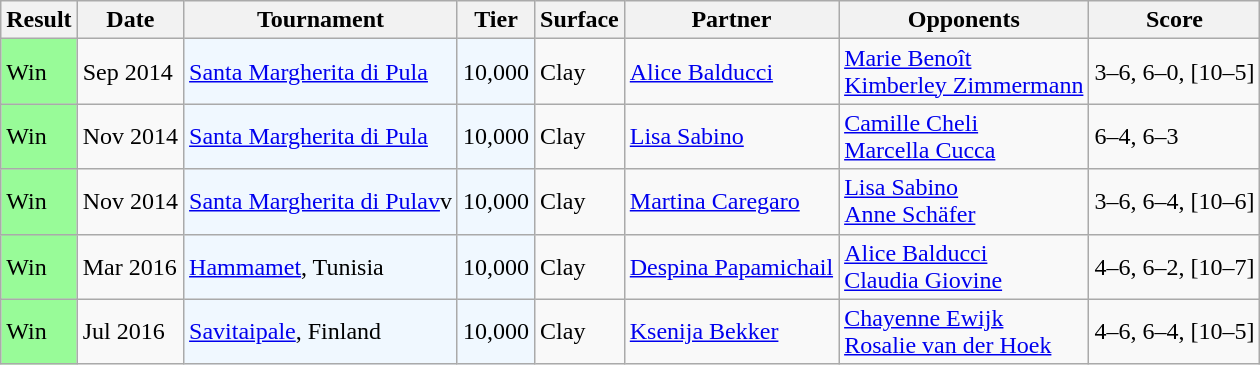<table class="sortable wikitable">
<tr>
<th>Result</th>
<th>Date</th>
<th>Tournament</th>
<th>Tier</th>
<th>Surface</th>
<th>Partner</th>
<th>Opponents</th>
<th class="unsortable">Score</th>
</tr>
<tr>
<td style="background:#98fb98;">Win</td>
<td>Sep 2014</td>
<td style="background:#f0f8ff;"><a href='#'>Santa Margherita di Pula</a></td>
<td style="background:#f0f8ff;">10,000</td>
<td>Clay</td>
<td> <a href='#'>Alice Balducci</a></td>
<td> <a href='#'>Marie Benoît</a> <br>  <a href='#'>Kimberley Zimmermann</a></td>
<td>3–6, 6–0, [10–5]</td>
</tr>
<tr>
<td style="background:#98fb98;">Win</td>
<td>Nov 2014</td>
<td style="background:#f0f8ff;"><a href='#'>Santa Margherita di Pula</a></td>
<td style="background:#f0f8ff;">10,000</td>
<td>Clay</td>
<td> <a href='#'>Lisa Sabino</a></td>
<td> <a href='#'>Camille Cheli</a> <br>  <a href='#'>Marcella Cucca</a></td>
<td>6–4, 6–3</td>
</tr>
<tr>
<td style="background:#98fb98;">Win</td>
<td>Nov 2014</td>
<td style="background:#f0f8ff;"><a href='#'>Santa Margherita di Pulav</a>v</td>
<td style="background:#f0f8ff;">10,000</td>
<td>Clay</td>
<td> <a href='#'>Martina Caregaro</a></td>
<td> <a href='#'>Lisa Sabino</a> <br>  <a href='#'>Anne Schäfer</a></td>
<td>3–6, 6–4, [10–6]</td>
</tr>
<tr>
<td style="background:#98fb98;">Win</td>
<td>Mar 2016</td>
<td style="background:#f0f8ff;"><a href='#'>Hammamet</a>, Tunisia</td>
<td style="background:#f0f8ff;">10,000</td>
<td>Clay</td>
<td> <a href='#'>Despina Papamichail</a></td>
<td> <a href='#'>Alice Balducci</a> <br>  <a href='#'>Claudia Giovine</a></td>
<td>4–6, 6–2, [10–7]</td>
</tr>
<tr>
<td style="background:#98fb98;">Win</td>
<td>Jul 2016</td>
<td style="background:#f0f8ff;"><a href='#'>Savitaipale</a>, Finland</td>
<td style="background:#f0f8ff;">10,000</td>
<td>Clay</td>
<td> <a href='#'>Ksenija Bekker</a></td>
<td> <a href='#'>Chayenne Ewijk</a> <br>  <a href='#'>Rosalie van der Hoek</a></td>
<td>4–6, 6–4, [10–5]</td>
</tr>
</table>
